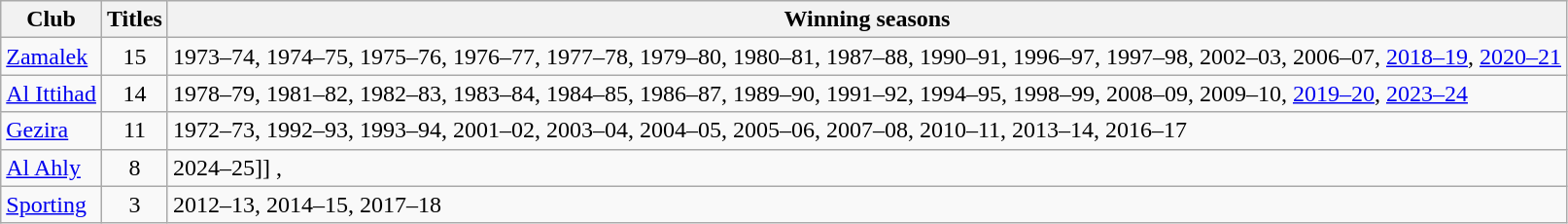<table class="wikitable">
<tr>
<th>Club</th>
<th>Titles</th>
<th>Winning seasons</th>
</tr>
<tr>
<td><a href='#'>Zamalek</a></td>
<td style="text-align:center;">15</td>
<td>1973–74, 1974–75, 1975–76, 1976–77, 1977–78, 1979–80, 1980–81, 1987–88, 1990–91, 1996–97, 1997–98, 2002–03, 2006–07, <a href='#'>2018–19</a>, <a href='#'>2020–21</a></td>
</tr>
<tr>
<td><a href='#'>Al Ittihad</a></td>
<td style="text-align:center;">14</td>
<td>1978–79, 1981–82, 1982–83, 1983–84, 1984–85, 1986–87, 1989–90, 1991–92, 1994–95, 1998–99, 2008–09, 2009–10, <a href='#'>2019–20</a>, <a href='#'>2023–24</a></td>
</tr>
<tr>
<td><a href='#'>Gezira</a></td>
<td style="text-align:center;">11</td>
<td>1972–73, 1992–93, 1993–94, 2001–02,  2003–04, 2004–05, 2005–06, 2007–08, 2010–11, 2013–14, 2016–17</td>
</tr>
<tr>
<td><a href='#'>Al Ahly</a></td>
<td style="text-align:center;">8</td>
<td 1988–89, 1999–00, 2000–01, 2011–12, 2015–16, >2024–25]] ,</td>
</tr>
<tr>
<td><a href='#'>Sporting</a></td>
<td style="text-align:center;">3</td>
<td>2012–13, 2014–15, 2017–18</td>
</tr>
</table>
